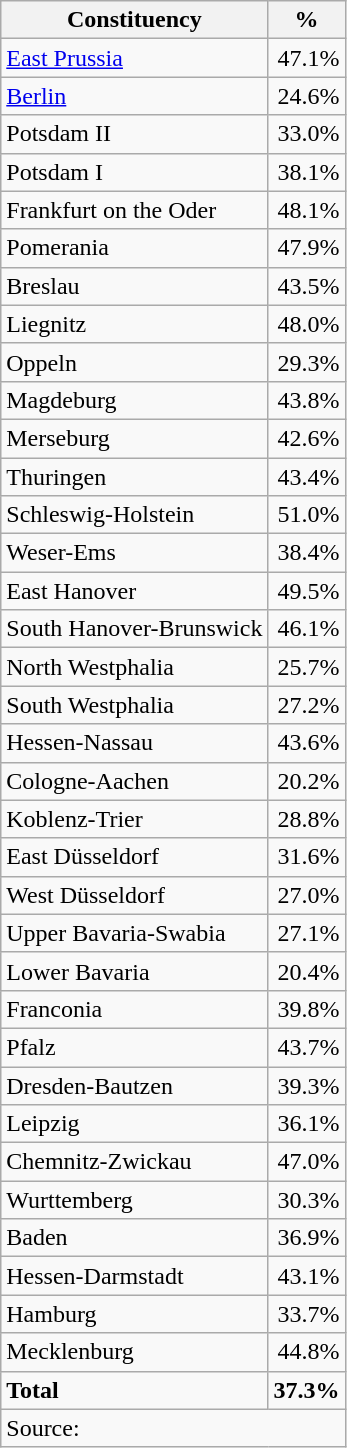<table class="wikitable sortable" style=text-align:right>
<tr>
<th>Constituency</th>
<th>%</th>
</tr>
<tr>
<td align=left><a href='#'>East Prussia</a></td>
<td>47.1%</td>
</tr>
<tr>
<td align=left><a href='#'>Berlin</a></td>
<td>24.6%</td>
</tr>
<tr>
<td align=left>Potsdam II</td>
<td>33.0%</td>
</tr>
<tr>
<td align=left>Potsdam I</td>
<td>38.1%</td>
</tr>
<tr>
<td align=left>Frankfurt on the Oder</td>
<td>48.1%</td>
</tr>
<tr>
<td align=left>Pomerania</td>
<td>47.9%</td>
</tr>
<tr>
<td align=left>Breslau</td>
<td>43.5%</td>
</tr>
<tr>
<td align=left>Liegnitz</td>
<td>48.0%</td>
</tr>
<tr>
<td align=left>Oppeln</td>
<td>29.3%</td>
</tr>
<tr>
<td align=left>Magdeburg</td>
<td>43.8%</td>
</tr>
<tr>
<td align=left>Merseburg</td>
<td>42.6%</td>
</tr>
<tr>
<td align=left>Thuringen</td>
<td>43.4%</td>
</tr>
<tr>
<td align=left>Schleswig-Holstein</td>
<td>51.0%</td>
</tr>
<tr>
<td align=left>Weser-Ems</td>
<td>38.4%</td>
</tr>
<tr>
<td align=left>East Hanover</td>
<td>49.5%</td>
</tr>
<tr>
<td align=left>South Hanover-Brunswick</td>
<td>46.1%</td>
</tr>
<tr>
<td align=left>North Westphalia</td>
<td>25.7%</td>
</tr>
<tr>
<td align=left>South Westphalia</td>
<td>27.2%</td>
</tr>
<tr>
<td align=left>Hessen-Nassau</td>
<td>43.6%</td>
</tr>
<tr>
<td align=left>Cologne-Aachen</td>
<td>20.2%</td>
</tr>
<tr>
<td align=left>Koblenz-Trier</td>
<td>28.8%</td>
</tr>
<tr>
<td align=left>East Düsseldorf</td>
<td>31.6%</td>
</tr>
<tr>
<td align=left>West Düsseldorf</td>
<td>27.0%</td>
</tr>
<tr>
<td align=left>Upper Bavaria-Swabia</td>
<td>27.1%</td>
</tr>
<tr>
<td align=left>Lower Bavaria</td>
<td>20.4%</td>
</tr>
<tr>
<td align=left>Franconia</td>
<td>39.8%</td>
</tr>
<tr>
<td align=left>Pfalz</td>
<td>43.7%</td>
</tr>
<tr>
<td align=left>Dresden-Bautzen</td>
<td>39.3%</td>
</tr>
<tr>
<td align=left>Leipzig</td>
<td>36.1%</td>
</tr>
<tr>
<td align=left>Chemnitz-Zwickau</td>
<td>47.0%</td>
</tr>
<tr>
<td align=left>Wurttemberg</td>
<td>30.3%</td>
</tr>
<tr>
<td align=left>Baden</td>
<td>36.9%</td>
</tr>
<tr>
<td align=left>Hessen-Darmstadt</td>
<td>43.1%</td>
</tr>
<tr>
<td align=left>Hamburg</td>
<td>33.7%</td>
</tr>
<tr>
<td align=left>Mecklenburg</td>
<td>44.8%</td>
</tr>
<tr class=sortbottom>
<td align=left><strong>Total</strong></td>
<td><strong>37.3%</strong></td>
</tr>
<tr class=sortbottom>
<td colspan=2 align=left>Source: </td>
</tr>
</table>
